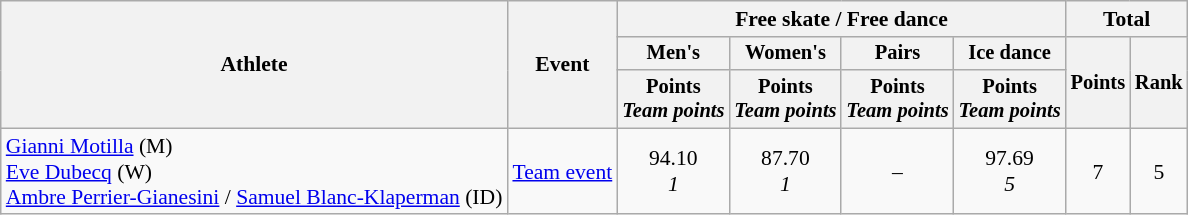<table class=wikitable style=font-size:90%>
<tr>
<th rowspan=3>Athlete</th>
<th rowspan=3>Event</th>
<th colspan=4>Free skate / Free dance</th>
<th colspan=2>Total</th>
</tr>
<tr style=font-size:95%>
<th>Men's</th>
<th>Women's</th>
<th>Pairs</th>
<th>Ice dance</th>
<th rowspan=2>Points</th>
<th rowspan=2>Rank</th>
</tr>
<tr style=font-size:95%>
<th>Points<br><em>Team points</em></th>
<th>Points<br><em>Team points</em></th>
<th>Points<br><em>Team points</em></th>
<th>Points<br><em>Team points</em></th>
</tr>
<tr align=center>
<td align=left><a href='#'>Gianni Motilla</a> (M)<br><a href='#'>Eve Dubecq</a> (W)<br><a href='#'>Ambre Perrier-Gianesini</a> / <a href='#'>Samuel Blanc-Klaperman</a> (ID)</td>
<td align=left><a href='#'>Team event</a></td>
<td>94.10 <br><em>1</em></td>
<td>87.70 <br><em>1</em></td>
<td>–</td>
<td>97.69 <br><em>5</em></td>
<td>7</td>
<td>5</td>
</tr>
</table>
